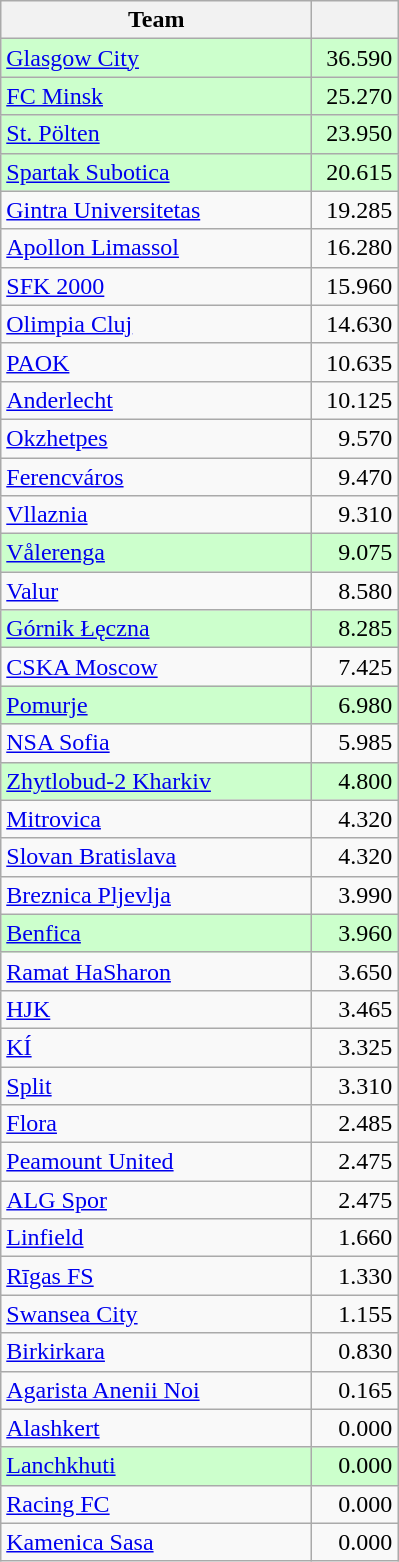<table class="wikitable">
<tr>
<th width=200>Team</th>
<th width=50></th>
</tr>
<tr bgcolor=ccffcc>
<td> <a href='#'>Glasgow City</a></td>
<td align=right>36.590</td>
</tr>
<tr bgcolor=ccffcc>
<td> <a href='#'>FC Minsk</a></td>
<td align=right>25.270</td>
</tr>
<tr bgcolor=ccffcc>
<td> <a href='#'>St. Pölten</a></td>
<td align=right>23.950</td>
</tr>
<tr bgcolor=ccffcc>
<td> <a href='#'>Spartak Subotica</a></td>
<td align=right>20.615</td>
</tr>
<tr>
<td> <a href='#'>Gintra Universitetas</a></td>
<td align=right>19.285</td>
</tr>
<tr>
<td> <a href='#'>Apollon Limassol</a></td>
<td align=right>16.280</td>
</tr>
<tr>
<td> <a href='#'>SFK 2000</a></td>
<td align=right>15.960</td>
</tr>
<tr>
<td> <a href='#'>Olimpia Cluj</a></td>
<td align=right>14.630</td>
</tr>
<tr>
<td> <a href='#'>PAOK</a></td>
<td align=right>10.635</td>
</tr>
<tr>
<td> <a href='#'>Anderlecht</a></td>
<td align=right>10.125</td>
</tr>
<tr>
<td> <a href='#'>Okzhetpes</a></td>
<td align=right>9.570</td>
</tr>
<tr>
<td> <a href='#'>Ferencváros</a></td>
<td align=right>9.470</td>
</tr>
<tr>
<td> <a href='#'>Vllaznia</a></td>
<td align=right>9.310</td>
</tr>
<tr bgcolor=ccffcc>
<td> <a href='#'>Vålerenga</a></td>
<td align=right>9.075</td>
</tr>
<tr>
<td> <a href='#'>Valur</a></td>
<td align=right>8.580</td>
</tr>
<tr bgcolor=ccffcc>
<td> <a href='#'>Górnik Łęczna</a></td>
<td align=right>8.285</td>
</tr>
<tr>
<td> <a href='#'>CSKA Moscow</a></td>
<td align=right>7.425</td>
</tr>
<tr bgcolor=ccffcc>
<td> <a href='#'>Pomurje</a></td>
<td align=right>6.980</td>
</tr>
<tr>
<td> <a href='#'>NSA Sofia</a></td>
<td align=right>5.985</td>
</tr>
<tr bgcolor=ccffcc>
<td> <a href='#'>Zhytlobud-2 Kharkiv</a></td>
<td align=right>4.800</td>
</tr>
<tr>
<td> <a href='#'>Mitrovica</a></td>
<td align=right>4.320</td>
</tr>
<tr>
<td> <a href='#'>Slovan Bratislava</a></td>
<td align=right>4.320</td>
</tr>
<tr>
<td> <a href='#'>Breznica Pljevlja</a></td>
<td align=right>3.990</td>
</tr>
<tr bgcolor=ccffcc>
<td> <a href='#'>Benfica</a></td>
<td align=right>3.960</td>
</tr>
<tr>
<td> <a href='#'>Ramat HaSharon</a></td>
<td align=right>3.650</td>
</tr>
<tr>
<td> <a href='#'>HJK</a></td>
<td align=right>3.465</td>
</tr>
<tr>
<td> <a href='#'>KÍ</a></td>
<td align=right>3.325</td>
</tr>
<tr>
<td> <a href='#'>Split</a></td>
<td align=right>3.310</td>
</tr>
<tr>
<td> <a href='#'>Flora</a></td>
<td align=right>2.485</td>
</tr>
<tr>
<td> <a href='#'>Peamount United</a></td>
<td align=right>2.475</td>
</tr>
<tr>
<td> <a href='#'>ALG Spor</a></td>
<td align=right>2.475</td>
</tr>
<tr>
<td> <a href='#'>Linfield</a></td>
<td align=right>1.660</td>
</tr>
<tr>
<td> <a href='#'>Rīgas FS</a></td>
<td align=right>1.330</td>
</tr>
<tr>
<td> <a href='#'>Swansea City</a></td>
<td align=right>1.155</td>
</tr>
<tr>
<td> <a href='#'>Birkirkara</a></td>
<td align=right>0.830</td>
</tr>
<tr>
<td> <a href='#'>Agarista Anenii Noi</a></td>
<td align=right>0.165</td>
</tr>
<tr>
<td> <a href='#'>Alashkert</a></td>
<td align=right>0.000</td>
</tr>
<tr bgcolor=ccffcc>
<td> <a href='#'>Lanchkhuti</a></td>
<td align=right>0.000</td>
</tr>
<tr>
<td> <a href='#'>Racing FC</a></td>
<td align=right>0.000</td>
</tr>
<tr>
<td> <a href='#'>Kamenica Sasa</a></td>
<td align=right>0.000</td>
</tr>
</table>
